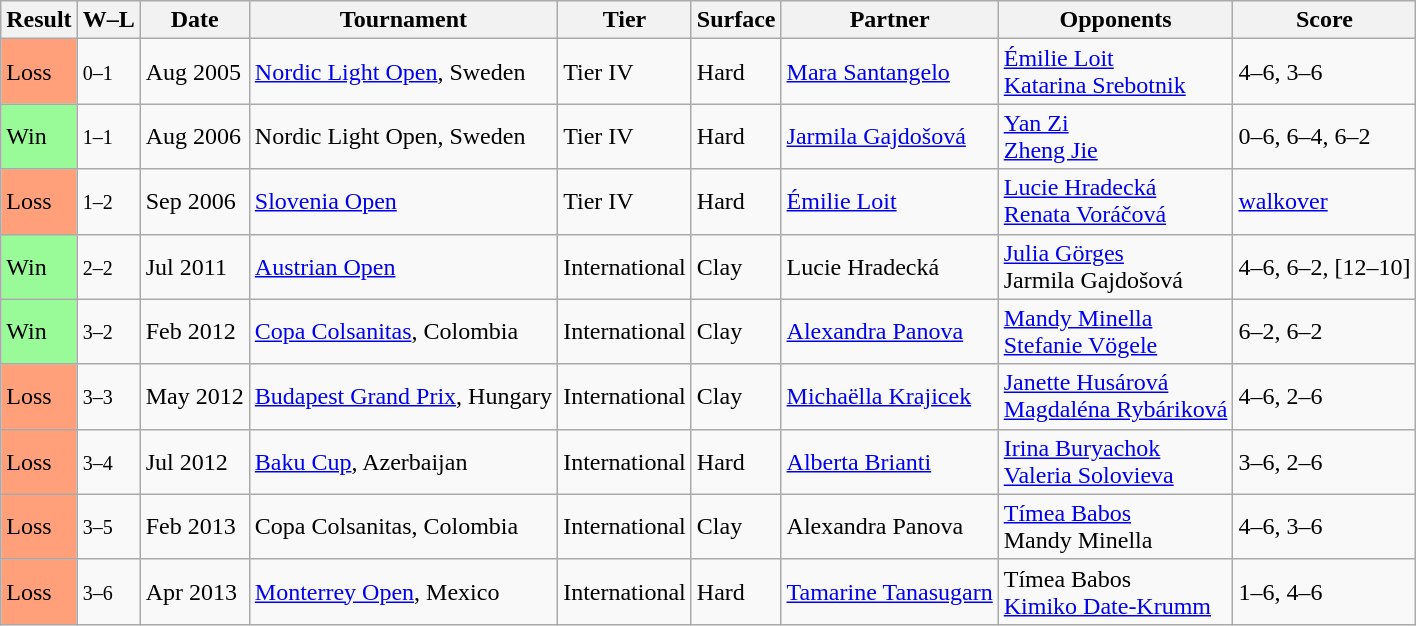<table class="sortable wikitable">
<tr>
<th>Result</th>
<th class="unsortable">W–L</th>
<th>Date</th>
<th>Tournament</th>
<th>Tier</th>
<th>Surface</th>
<th>Partner</th>
<th>Opponents</th>
<th class="unsortable">Score</th>
</tr>
<tr>
<td style="background:#ffa07a;">Loss</td>
<td><small>0–1</small></td>
<td>Aug 2005</td>
<td><a href='#'>Nordic Light Open</a>, Sweden</td>
<td>Tier IV</td>
<td>Hard</td>
<td> <a href='#'>Mara Santangelo</a></td>
<td> <a href='#'>Émilie Loit</a> <br>  <a href='#'>Katarina Srebotnik</a></td>
<td>4–6, 3–6</td>
</tr>
<tr>
<td style="background:#98fb98;">Win</td>
<td><small>1–1</small></td>
<td>Aug 2006</td>
<td>Nordic Light Open, Sweden</td>
<td>Tier IV</td>
<td>Hard</td>
<td> <a href='#'>Jarmila Gajdošová</a></td>
<td> <a href='#'>Yan Zi</a> <br>  <a href='#'>Zheng Jie</a></td>
<td>0–6, 6–4, 6–2</td>
</tr>
<tr>
<td style="background:#ffa07a;">Loss</td>
<td><small>1–2</small></td>
<td>Sep 2006</td>
<td><a href='#'>Slovenia Open</a></td>
<td>Tier IV</td>
<td>Hard</td>
<td> <a href='#'>Émilie Loit</a></td>
<td> <a href='#'>Lucie Hradecká</a> <br>  <a href='#'>Renata Voráčová</a></td>
<td><a href='#'>walkover</a></td>
</tr>
<tr>
<td style="background:#98fb98;">Win</td>
<td><small>2–2</small></td>
<td>Jul 2011</td>
<td><a href='#'>Austrian Open</a></td>
<td>International</td>
<td>Clay</td>
<td> Lucie Hradecká</td>
<td> <a href='#'>Julia Görges</a> <br>  Jarmila Gajdošová</td>
<td>4–6, 6–2, [12–10]</td>
</tr>
<tr>
<td style="background:#98fb98;">Win</td>
<td><small>3–2</small></td>
<td>Feb 2012</td>
<td><a href='#'>Copa Colsanitas</a>, Colombia</td>
<td>International</td>
<td>Clay</td>
<td> <a href='#'>Alexandra Panova</a></td>
<td> <a href='#'>Mandy Minella</a> <br>  <a href='#'>Stefanie Vögele</a></td>
<td>6–2, 6–2</td>
</tr>
<tr>
<td style="background:#ffa07a;">Loss</td>
<td><small>3–3</small></td>
<td>May 2012</td>
<td><a href='#'>Budapest Grand Prix</a>, Hungary</td>
<td>International</td>
<td>Clay</td>
<td> <a href='#'>Michaëlla Krajicek</a></td>
<td> <a href='#'>Janette Husárová</a> <br>  <a href='#'>Magdaléna Rybáriková</a></td>
<td>4–6, 2–6</td>
</tr>
<tr>
<td style="background:#ffa07a;">Loss</td>
<td><small>3–4</small></td>
<td>Jul 2012</td>
<td><a href='#'>Baku Cup</a>, Azerbaijan</td>
<td>International</td>
<td>Hard</td>
<td> <a href='#'>Alberta Brianti</a></td>
<td> <a href='#'>Irina Buryachok</a> <br>  <a href='#'>Valeria Solovieva</a></td>
<td>3–6, 2–6</td>
</tr>
<tr>
<td style="background:#ffa07a;">Loss</td>
<td><small>3–5</small></td>
<td>Feb 2013</td>
<td>Copa Colsanitas, Colombia</td>
<td>International</td>
<td>Clay</td>
<td> Alexandra Panova</td>
<td> <a href='#'>Tímea Babos</a> <br>  Mandy Minella</td>
<td>4–6, 3–6</td>
</tr>
<tr>
<td style="background:#ffa07a;">Loss</td>
<td><small>3–6</small></td>
<td>Apr 2013</td>
<td><a href='#'>Monterrey Open</a>, Mexico</td>
<td>International</td>
<td>Hard</td>
<td> <a href='#'>Tamarine Tanasugarn</a></td>
<td> Tímea Babos <br>  <a href='#'>Kimiko Date-Krumm</a></td>
<td>1–6, 4–6</td>
</tr>
</table>
